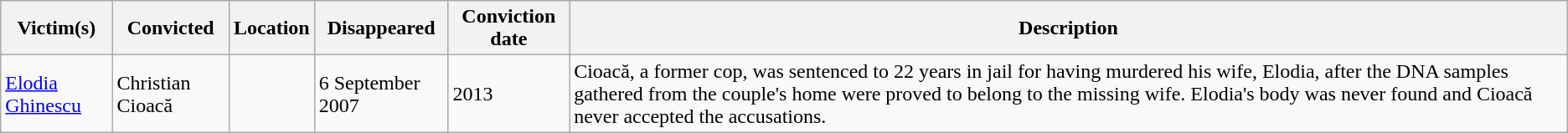<table class="wikitable sortable">
<tr>
<th scope="col">Victim(s)</th>
<th scope="col">Convicted</th>
<th scope="col">Location</th>
<th scope="col">Disappeared</th>
<th scope="col">Conviction date</th>
<th scope="col">Description</th>
</tr>
<tr>
<td><a href='#'>Elodia Ghinescu</a></td>
<td>Christian Cioacă</td>
<td></td>
<td>6 September 2007</td>
<td>2013</td>
<td>Cioacă, a former cop, was sentenced to 22 years in jail for having murdered his wife, Elodia, after the DNA samples gathered from the couple's home were proved to belong to the missing wife. Elodia's body was never found and Cioacă never accepted the accusations.</td>
</tr>
</table>
